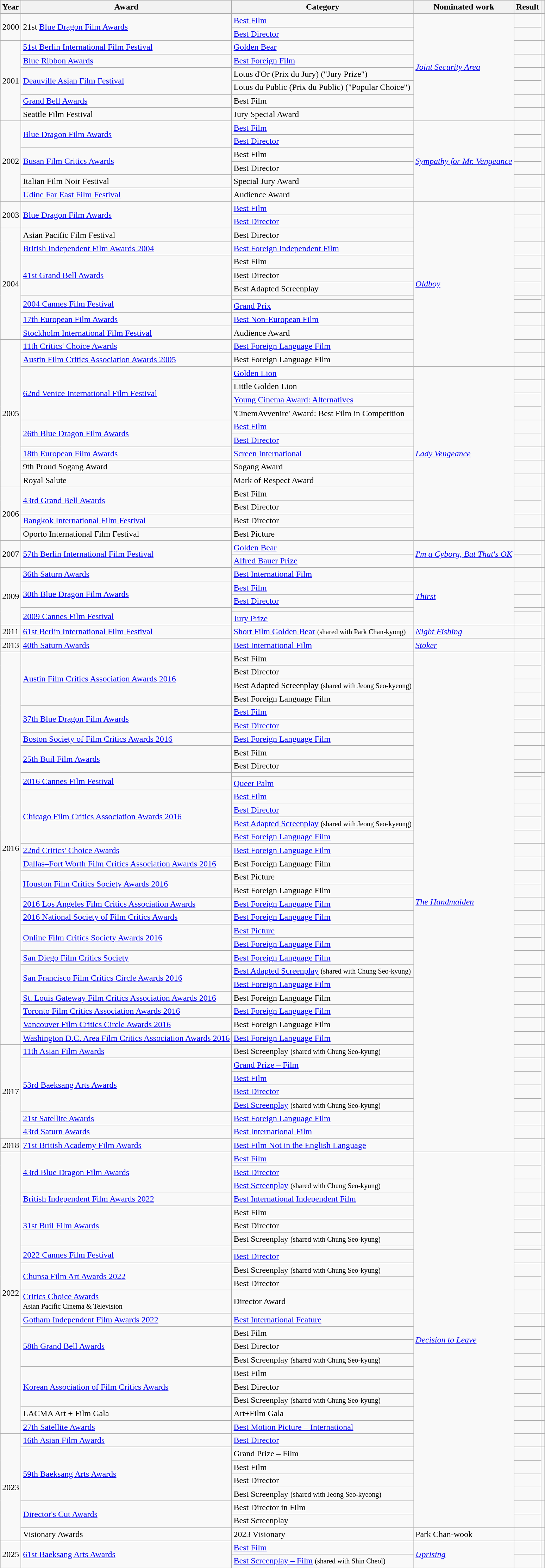<table class="wikitable">
<tr>
<th>Year</th>
<th>Award</th>
<th>Category</th>
<th>Nominated work</th>
<th>Result</th>
<th scope="col"></th>
</tr>
<tr>
<td rowspan="2">2000</td>
<td rowspan="2">21st <a href='#'>Blue Dragon Film Awards</a></td>
<td><a href='#'>Best Film</a></td>
<td rowspan="8"><em><a href='#'>Joint Security Area</a></em></td>
<td></td>
<td rowspan="2"></td>
</tr>
<tr>
<td><a href='#'>Best Director</a></td>
<td></td>
</tr>
<tr>
<td rowspan="6">2001</td>
<td><a href='#'>51st Berlin International Film Festival</a></td>
<td><a href='#'>Golden Bear</a></td>
<td></td>
<td></td>
</tr>
<tr>
<td><a href='#'>Blue Ribbon Awards</a></td>
<td><a href='#'>Best Foreign Film</a></td>
<td></td>
<td></td>
</tr>
<tr>
<td rowspan="2"><a href='#'>Deauville Asian Film Festival</a></td>
<td>Lotus d'Or (Prix du Jury) ("Jury Prize")</td>
<td></td>
<td rowspan="2"></td>
</tr>
<tr>
<td>Lotus du Public (Prix du Public) ("Popular Choice")</td>
<td></td>
</tr>
<tr>
<td><a href='#'>Grand Bell Awards</a></td>
<td>Best Film</td>
<td></td>
<td></td>
</tr>
<tr>
<td>Seattle Film Festival</td>
<td>Jury Special Award</td>
<td></td>
<td></td>
</tr>
<tr>
<td rowspan="6">2002</td>
<td rowspan="2"><a href='#'>Blue Dragon Film Awards</a></td>
<td><a href='#'>Best Film</a></td>
<td rowspan="6"><em><a href='#'>Sympathy for Mr. Vengeance</a></em></td>
<td></td>
<td rowspan="2"></td>
</tr>
<tr>
<td><a href='#'>Best Director</a></td>
<td></td>
</tr>
<tr>
<td rowspan="2"><a href='#'>Busan Film Critics Awards</a></td>
<td>Best Film</td>
<td></td>
<td rowspan="2"></td>
</tr>
<tr>
<td>Best Director</td>
<td></td>
</tr>
<tr>
<td>Italian Film Noir Festival</td>
<td>Special Jury Award</td>
<td></td>
<td rowspan="2"></td>
</tr>
<tr>
<td><a href='#'>Udine Far East Film Festival</a></td>
<td>Audience Award</td>
<td></td>
</tr>
<tr>
<td rowspan="2">2003</td>
<td rowspan="2"><a href='#'>Blue Dragon Film Awards</a></td>
<td><a href='#'>Best Film</a></td>
<td rowspan="13"><em><a href='#'>Oldboy</a></em></td>
<td></td>
<td rowspan="2"></td>
</tr>
<tr>
<td><a href='#'>Best Director</a></td>
<td></td>
</tr>
<tr>
<td rowspan="9">2004</td>
<td>Asian Pacific Film Festival</td>
<td>Best Director</td>
<td></td>
<td></td>
</tr>
<tr>
<td><a href='#'>British Independent Film Awards 2004</a></td>
<td><a href='#'>Best Foreign Independent Film</a></td>
<td></td>
<td></td>
</tr>
<tr>
<td rowspan="3"><a href='#'>41st Grand Bell Awards</a></td>
<td>Best Film</td>
<td></td>
<td rowspan="3"></td>
</tr>
<tr>
<td>Best Director</td>
<td></td>
</tr>
<tr>
<td>Best Adapted Screenplay</td>
<td></td>
</tr>
<tr>
<td rowspan="2"><a href='#'>2004 Cannes Film Festival</a></td>
<td></td>
<td></td>
<td rowspan="2"></td>
</tr>
<tr>
<td><a href='#'>Grand Prix</a></td>
<td></td>
</tr>
<tr>
<td><a href='#'>17th European Film Awards</a></td>
<td><a href='#'>Best Non-European Film</a></td>
<td></td>
<td></td>
</tr>
<tr>
<td><a href='#'>Stockholm International Film Festival</a></td>
<td>Audience Award</td>
<td></td>
<td></td>
</tr>
<tr>
<td rowspan="11">2005</td>
<td><a href='#'>11th Critics' Choice Awards</a></td>
<td><a href='#'>Best Foreign Language Film</a></td>
<td></td>
<td></td>
</tr>
<tr>
<td><a href='#'>Austin Film Critics Association Awards 2005</a></td>
<td>Best Foreign Language Film</td>
<td></td>
<td></td>
</tr>
<tr>
<td rowspan="4"><a href='#'>62nd Venice International Film Festival</a></td>
<td><a href='#'>Golden Lion</a></td>
<td rowspan="13"><em><a href='#'>Lady Vengeance</a></em></td>
<td></td>
<td></td>
</tr>
<tr>
<td>Little Golden Lion</td>
<td></td>
<td rowspan="3"></td>
</tr>
<tr>
<td><a href='#'>Young Cinema Award: Alternatives</a></td>
<td></td>
</tr>
<tr>
<td>'CinemAvvenire' Award: Best Film in Competition</td>
<td></td>
</tr>
<tr>
<td rowspan="2"><a href='#'>26th Blue Dragon Film Awards</a></td>
<td><a href='#'>Best Film</a></td>
<td></td>
<td rowspan="2"></td>
</tr>
<tr>
<td><a href='#'>Best Director</a></td>
<td></td>
</tr>
<tr>
<td><a href='#'>18th European Film Awards</a></td>
<td><a href='#'>Screen International</a></td>
<td></td>
<td></td>
</tr>
<tr>
<td>9th Proud Sogang Award</td>
<td>Sogang Award</td>
<td></td>
<td></td>
</tr>
<tr>
<td>Royal Salute</td>
<td>Mark of Respect Award</td>
<td></td>
<td></td>
</tr>
<tr>
<td rowspan="4">2006</td>
<td rowspan="2"><a href='#'>43rd Grand Bell Awards</a></td>
<td>Best Film</td>
<td></td>
<td rowspan="2"></td>
</tr>
<tr>
<td>Best Director</td>
<td></td>
</tr>
<tr>
<td><a href='#'>Bangkok International Film Festival</a></td>
<td>Best Director</td>
<td></td>
<td></td>
</tr>
<tr>
<td>Oporto International Film Festival</td>
<td>Best Picture</td>
<td></td>
<td></td>
</tr>
<tr>
<td rowspan="2">2007</td>
<td rowspan="2"><a href='#'>57th Berlin International Film Festival</a></td>
<td><a href='#'>Golden Bear</a></td>
<td rowspan="2"><em><a href='#'>I'm a Cyborg, But That's OK</a></em></td>
<td></td>
<td rowspan="2"></td>
</tr>
<tr>
<td><a href='#'>Alfred Bauer Prize</a></td>
<td></td>
</tr>
<tr>
<td rowspan="5">2009</td>
<td><a href='#'>36th Saturn Awards</a></td>
<td><a href='#'>Best International Film</a></td>
<td rowspan="5"><em><a href='#'>Thirst</a></em></td>
<td></td>
<td></td>
</tr>
<tr>
<td rowspan="2"><a href='#'>30th Blue Dragon Film Awards</a></td>
<td><a href='#'>Best Film</a></td>
<td></td>
<td rowspan="2"></td>
</tr>
<tr>
<td><a href='#'>Best Director</a></td>
<td></td>
</tr>
<tr>
<td rowspan="2"><a href='#'>2009 Cannes Film Festival</a></td>
<td></td>
<td></td>
<td rowspan="2"></td>
</tr>
<tr>
<td><a href='#'>Jury Prize</a></td>
<td></td>
</tr>
<tr>
<td>2011</td>
<td><a href='#'>61st Berlin International Film Festival</a></td>
<td><a href='#'>Short Film Golden Bear</a> <small>(shared with Park Chan-kyong)</small></td>
<td><em><a href='#'>Night Fishing</a></em></td>
<td></td>
<td></td>
</tr>
<tr>
<td>2013</td>
<td><a href='#'>40th Saturn Awards</a></td>
<td><a href='#'>Best International Film</a></td>
<td><em><a href='#'>Stoker</a></em></td>
<td></td>
<td></td>
</tr>
<tr>
<td rowspan="30">2016</td>
<td rowspan="4"><a href='#'>Austin Film Critics Association Awards 2016</a></td>
<td>Best Film</td>
<td rowspan="38"><em><a href='#'>The Handmaiden</a></em></td>
<td></td>
<td rowspan="4"></td>
</tr>
<tr>
<td>Best Director</td>
<td></td>
</tr>
<tr>
<td>Best Adapted Screenplay <small>(shared with Jeong Seo-kyeong)</small></td>
<td></td>
</tr>
<tr>
<td>Best Foreign Language Film</td>
<td></td>
</tr>
<tr>
<td rowspan="2"><a href='#'>37th Blue Dragon Film Awards</a></td>
<td><a href='#'>Best Film</a></td>
<td></td>
<td rowspan="2"></td>
</tr>
<tr>
<td><a href='#'>Best Director</a></td>
<td></td>
</tr>
<tr>
<td><a href='#'>Boston Society of Film Critics Awards 2016</a></td>
<td><a href='#'>Best Foreign Language Film</a></td>
<td></td>
<td></td>
</tr>
<tr>
<td rowspan="2"><a href='#'>25th Buil Film Awards</a></td>
<td>Best Film</td>
<td></td>
<td rowspan="2"></td>
</tr>
<tr>
<td>Best Director</td>
<td></td>
</tr>
<tr>
<td rowspan="2"><a href='#'>2016 Cannes Film Festival</a></td>
<td></td>
<td></td>
<td rowspan="2"></td>
</tr>
<tr>
<td><a href='#'>Queer Palm</a></td>
<td></td>
</tr>
<tr>
<td rowspan="4"><a href='#'>Chicago Film Critics Association Awards 2016</a></td>
<td><a href='#'>Best Film</a></td>
<td></td>
<td rowspan="4"></td>
</tr>
<tr>
<td><a href='#'>Best Director</a></td>
<td></td>
</tr>
<tr>
<td><a href='#'>Best Adapted Screenplay</a> <small>(shared with Jeong Seo-kyeong)</small></td>
<td></td>
</tr>
<tr>
<td><a href='#'>Best Foreign Language Film</a></td>
<td></td>
</tr>
<tr>
<td><a href='#'>22nd Critics' Choice Awards</a></td>
<td><a href='#'>Best Foreign Language Film</a></td>
<td></td>
<td></td>
</tr>
<tr>
<td><a href='#'>Dallas–Fort Worth Film Critics Association Awards 2016</a></td>
<td>Best Foreign Language Film</td>
<td></td>
<td></td>
</tr>
<tr>
<td rowspan="2"><a href='#'>Houston Film Critics Society Awards 2016</a></td>
<td>Best Picture</td>
<td></td>
<td rowspan="2"></td>
</tr>
<tr>
<td>Best Foreign Language Film</td>
<td></td>
</tr>
<tr>
<td><a href='#'>2016 Los Angeles Film Critics Association Awards</a></td>
<td><a href='#'>Best Foreign Language Film</a></td>
<td></td>
<td></td>
</tr>
<tr>
<td><a href='#'>2016 National Society of Film Critics Awards</a></td>
<td><a href='#'>Best Foreign Language Film</a></td>
<td></td>
<td></td>
</tr>
<tr>
<td rowspan="2"><a href='#'>Online Film Critics Society Awards 2016</a></td>
<td><a href='#'>Best Picture</a></td>
<td></td>
<td rowspan="2"></td>
</tr>
<tr>
<td><a href='#'>Best Foreign Language Film</a></td>
<td></td>
</tr>
<tr>
<td><a href='#'>San Diego Film Critics Society</a></td>
<td><a href='#'>Best Foreign Language Film</a></td>
<td></td>
<td></td>
</tr>
<tr>
<td rowspan="2"><a href='#'>San Francisco Film Critics Circle Awards 2016</a></td>
<td><a href='#'>Best Adapted Screenplay</a> <small>(shared with Chung Seo-kyung)</small></td>
<td></td>
<td rowspan="2"></td>
</tr>
<tr>
<td><a href='#'>Best Foreign Language Film</a></td>
<td></td>
</tr>
<tr>
<td><a href='#'>St. Louis Gateway Film Critics Association Awards 2016</a></td>
<td>Best Foreign Language Film</td>
<td></td>
<td></td>
</tr>
<tr>
<td><a href='#'>Toronto Film Critics Association Awards 2016</a></td>
<td><a href='#'>Best Foreign Language Film</a></td>
<td></td>
<td></td>
</tr>
<tr>
<td><a href='#'>Vancouver Film Critics Circle Awards 2016</a></td>
<td>Best Foreign Language Film</td>
<td></td>
<td></td>
</tr>
<tr>
<td><a href='#'>Washington D.C. Area Film Critics Association Awards 2016</a></td>
<td><a href='#'>Best Foreign Language Film</a></td>
<td></td>
<td></td>
</tr>
<tr>
<td rowspan="7">2017</td>
<td><a href='#'>11th Asian Film Awards</a></td>
<td>Best Screenplay <small>(shared with Chung Seo-kyung)</small></td>
<td></td>
<td></td>
</tr>
<tr>
<td rowspan="4"><a href='#'>53rd Baeksang Arts Awards</a></td>
<td><a href='#'>Grand Prize – Film</a></td>
<td></td>
<td rowspan="4"></td>
</tr>
<tr>
<td><a href='#'>Best Film</a></td>
<td></td>
</tr>
<tr>
<td><a href='#'>Best Director</a></td>
<td></td>
</tr>
<tr>
<td><a href='#'>Best Screenplay</a> <small>(shared with Chung Seo-kyung)</small></td>
<td></td>
</tr>
<tr>
<td><a href='#'>21st Satellite Awards</a></td>
<td><a href='#'>Best Foreign Language Film</a></td>
<td></td>
<td></td>
</tr>
<tr>
<td><a href='#'>43rd Saturn Awards</a></td>
<td><a href='#'>Best International Film</a></td>
<td></td>
<td></td>
</tr>
<tr>
<td>2018</td>
<td><a href='#'>71st British Academy Film Awards</a></td>
<td><a href='#'>Best Film Not in the English Language</a></td>
<td></td>
<td></td>
</tr>
<tr>
<td rowspan="21">2022</td>
<td rowspan=3><a href='#'>43rd Blue Dragon Film Awards</a></td>
<td><a href='#'>Best Film</a></td>
<td rowspan="28"><em><a href='#'>Decision to Leave</a></em></td>
<td></td>
<td rowspan=3></td>
</tr>
<tr>
<td><a href='#'>Best Director</a></td>
<td></td>
</tr>
<tr>
<td><a href='#'>Best Screenplay</a> <small>(shared with Chung Seo-kyung)</small></td>
<td></td>
</tr>
<tr>
<td><a href='#'>British Independent Film Awards 2022</a></td>
<td><a href='#'>Best International Independent Film</a></td>
<td></td>
<td></td>
</tr>
<tr>
<td rowspan=3><a href='#'>31st Buil Film Awards</a></td>
<td>Best Film</td>
<td></td>
<td rowspan=3></td>
</tr>
<tr>
<td>Best Director</td>
<td></td>
</tr>
<tr>
<td>Best Screenplay <small>(shared with Chung Seo-kyung)</small></td>
<td></td>
</tr>
<tr>
<td rowspan="2"><a href='#'>2022 Cannes Film Festival</a></td>
<td></td>
<td></td>
<td rowspan="2"></td>
</tr>
<tr>
<td><a href='#'>Best Director</a></td>
<td></td>
</tr>
<tr>
<td rowspan=2><a href='#'>Chunsa Film Art Awards 2022</a></td>
<td>Best Screenplay <small>(shared with Chung Seo-kyung)</small></td>
<td></td>
<td rowspan=2></td>
</tr>
<tr>
<td>Best Director</td>
<td></td>
</tr>
<tr>
<td><a href='#'>Critics Choice Awards</a> <br><small>Asian Pacific Cinema & Television</small></td>
<td>Director Award</td>
<td></td>
<td></td>
</tr>
<tr>
<td><a href='#'>Gotham Independent Film Awards 2022</a></td>
<td><a href='#'>Best International Feature</a></td>
<td></td>
<td></td>
</tr>
<tr>
<td rowspan=3><a href='#'>58th Grand Bell Awards</a></td>
<td>Best Film</td>
<td></td>
<td rowspan=3></td>
</tr>
<tr>
<td>Best Director</td>
<td></td>
</tr>
<tr>
<td>Best Screenplay <small>(shared with Chung Seo-kyung)</small></td>
<td></td>
</tr>
<tr>
<td rowspan=3><a href='#'>Korean Association of Film Critics Awards</a></td>
<td>Best Film</td>
<td></td>
<td rowspan=3></td>
</tr>
<tr>
<td>Best Director</td>
<td></td>
</tr>
<tr>
<td>Best Screenplay <small>(shared with Chung Seo-kyung)</small></td>
<td></td>
</tr>
<tr>
<td>LACMA Art + Film Gala</td>
<td>Art+Film Gala</td>
<td></td>
<td></td>
</tr>
<tr>
<td><a href='#'>27th Satellite Awards</a></td>
<td><a href='#'>Best Motion Picture – International</a></td>
<td></td>
<td></td>
</tr>
<tr>
<td rowspan="8">2023</td>
<td><a href='#'>16th Asian Film Awards</a></td>
<td><a href='#'>Best Director</a></td>
<td></td>
<td></td>
</tr>
<tr>
<td rowspan="4"><a href='#'>59th Baeksang Arts Awards</a></td>
<td>Grand Prize – Film</td>
<td></td>
<td rowspan="4"></td>
</tr>
<tr>
<td>Best Film</td>
<td></td>
</tr>
<tr>
<td>Best Director</td>
<td></td>
</tr>
<tr>
<td>Best Screenplay <small>(shared with Jeong Seo-kyeong)</small></td>
<td></td>
</tr>
<tr>
<td rowspan="2"><a href='#'>Director's Cut Awards</a></td>
<td>Best Director in Film</td>
<td></td>
<td rowspan=2></td>
</tr>
<tr>
<td>Best Screenplay</td>
<td></td>
</tr>
<tr>
<td>Visionary Awards</td>
<td>2023 Visionary</td>
<td>Park Chan-wook</td>
<td></td>
<td></td>
</tr>
<tr>
<td rowspan="2">2025</td>
<td rowspan=2><a href='#'>61st Baeksang Arts Awards</a></td>
<td><a href='#'>Best Film</a></td>
<td rowspan="2"><em><a href='#'>Uprising</a></em></td>
<td></td>
<td></td>
</tr>
<tr>
<td><a href='#'>Best Screenplay – Film</a> <small>(shared with Shin Cheol)</small></td>
<td></td>
<td></td>
</tr>
<tr>
</tr>
</table>
